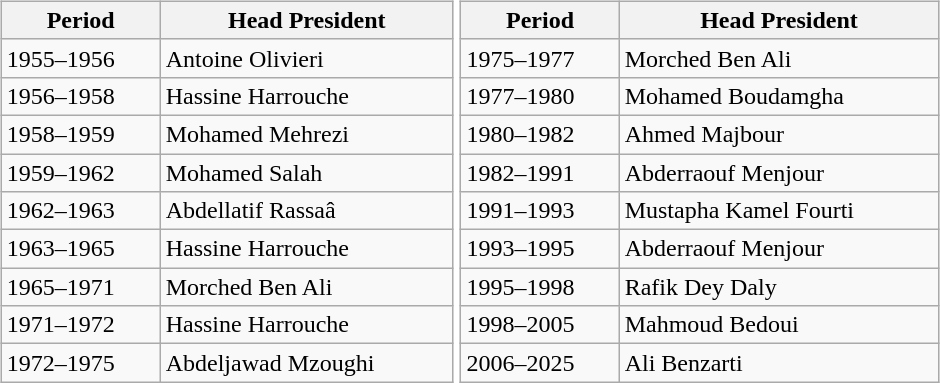<table style="text-align: left; width:50%">
<tr>
<td><br><table class="wikitable" style="text-align: left; width:100%">
<tr>
<th>Period</th>
<th>Head President</th>
</tr>
<tr>
<td>1955–1956</td>
<td> Antoine Olivieri</td>
</tr>
<tr>
<td>1956–1958</td>
<td> Hassine Harrouche</td>
</tr>
<tr>
<td>1958–1959</td>
<td> Mohamed Mehrezi</td>
</tr>
<tr>
<td>1959–1962</td>
<td> Mohamed Salah</td>
</tr>
<tr>
<td>1962–1963</td>
<td> Abdellatif Rassaâ</td>
</tr>
<tr>
<td>1963–1965</td>
<td> Hassine Harrouche</td>
</tr>
<tr>
<td>1965–1971</td>
<td> Morched Ben Ali</td>
</tr>
<tr>
<td>1971–1972</td>
<td> Hassine Harrouche</td>
</tr>
<tr>
<td>1972–1975</td>
<td> Abdeljawad Mzoughi</td>
</tr>
</table>
</td>
<td><br><table class="wikitable" style="text-align: left; width:100%">
<tr>
<th>Period</th>
<th>Head President</th>
</tr>
<tr>
<td>1975–1977</td>
<td> Morched Ben Ali</td>
</tr>
<tr>
<td>1977–1980</td>
<td> Mohamed Boudamgha</td>
</tr>
<tr>
<td>1980–1982</td>
<td> Ahmed Majbour</td>
</tr>
<tr>
<td>1982–1991</td>
<td> Abderraouf Menjour</td>
</tr>
<tr>
<td>1991–1993</td>
<td> Mustapha Kamel Fourti</td>
</tr>
<tr>
<td>1993–1995</td>
<td> Abderraouf Menjour</td>
</tr>
<tr>
<td>1995–1998</td>
<td> Rafik Dey Daly</td>
</tr>
<tr>
<td>1998–2005</td>
<td> Mahmoud Bedoui</td>
</tr>
<tr>
<td>2006–2025</td>
<td>  Ali Benzarti</td>
</tr>
</table>
</td>
</tr>
</table>
